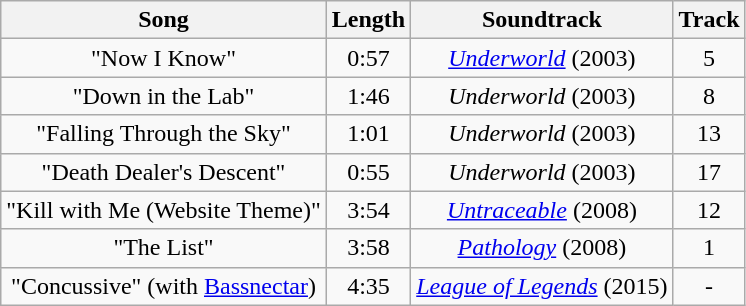<table class="wikitable" style="text-align: center;">
<tr>
<th>Song</th>
<th>Length</th>
<th>Soundtrack</th>
<th>Track</th>
</tr>
<tr>
<td>"Now I Know"</td>
<td>0:57</td>
<td><em><a href='#'>Underworld</a></em> (2003)</td>
<td>5</td>
</tr>
<tr>
<td>"Down in the Lab"</td>
<td>1:46</td>
<td><em>Underworld</em> (2003)</td>
<td>8</td>
</tr>
<tr>
<td>"Falling Through the Sky"</td>
<td>1:01</td>
<td><em>Underworld</em> (2003)</td>
<td>13</td>
</tr>
<tr>
<td>"Death Dealer's Descent"</td>
<td>0:55</td>
<td><em>Underworld</em> (2003)</td>
<td>17</td>
</tr>
<tr>
<td>"Kill with Me (Website Theme)"</td>
<td>3:54</td>
<td><em><a href='#'>Untraceable</a></em> (2008)</td>
<td>12</td>
</tr>
<tr>
<td>"The List"</td>
<td>3:58</td>
<td><em><a href='#'>Pathology</a></em> (2008)</td>
<td>1</td>
</tr>
<tr>
<td>"Concussive" (with <a href='#'>Bassnectar</a>)</td>
<td>4:35</td>
<td><em><a href='#'>League of Legends</a></em> (2015)</td>
<td>-</td>
</tr>
</table>
